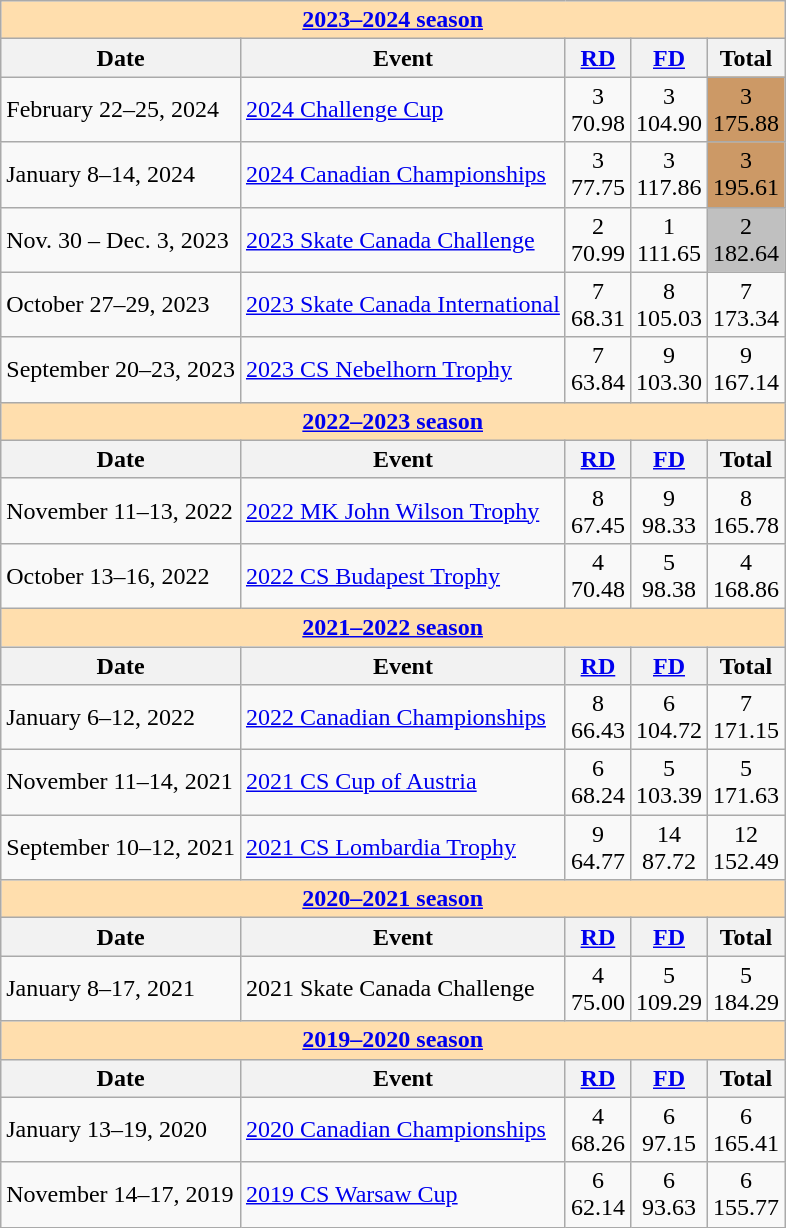<table class="wikitable">
<tr>
<td style="background-color: #ffdead; " colspan=5 align=center><a href='#'><strong>2023–2024 season</strong></a></td>
</tr>
<tr>
<th>Date</th>
<th>Event</th>
<th><a href='#'>RD</a></th>
<th><a href='#'>FD</a></th>
<th>Total</th>
</tr>
<tr>
<td>February 22–25, 2024</td>
<td><a href='#'> 2024 Challenge Cup</a></td>
<td align=center>3 <br> 70.98</td>
<td align=center>3 <br> 104.90</td>
<td align=center bgcolor=cc9966>3 <br> 175.88</td>
</tr>
<tr>
<td>January 8–14, 2024</td>
<td><a href='#'>2024 Canadian Championships</a></td>
<td align=center>3 <br> 77.75</td>
<td align=center>3 <br> 117.86</td>
<td align=center bgcolor=cc9966>3 <br> 195.61</td>
</tr>
<tr>
<td>Nov. 30 – Dec. 3, 2023</td>
<td><a href='#'>2023 Skate Canada Challenge</a></td>
<td align=center>2 <br> 70.99</td>
<td align=center>1 <br> 111.65</td>
<td align=center bgcolor=silver>2 <br> 182.64</td>
</tr>
<tr>
<td>October 27–29, 2023</td>
<td><a href='#'>2023 Skate Canada International</a></td>
<td align=center>7 <br> 68.31</td>
<td align=center>8 <br> 105.03</td>
<td align=center>7 <br> 173.34</td>
</tr>
<tr>
<td>September 20–23, 2023</td>
<td><a href='#'>2023 CS Nebelhorn Trophy</a></td>
<td align=center>7 <br> 63.84</td>
<td align=center>9 <br> 103.30</td>
<td align=center>9 <br> 167.14</td>
</tr>
<tr>
<td style="background-color: #ffdead; " colspan=5 align=center><a href='#'><strong>2022–2023 season</strong></a></td>
</tr>
<tr>
<th>Date</th>
<th>Event</th>
<th><a href='#'>RD</a></th>
<th><a href='#'>FD</a></th>
<th>Total</th>
</tr>
<tr>
<td>November 11–13, 2022</td>
<td><a href='#'>2022 MK John Wilson Trophy</a></td>
<td align=center>8 <br> 67.45</td>
<td align=center>9 <br> 98.33</td>
<td align=center>8 <br> 165.78</td>
</tr>
<tr>
<td>October 13–16, 2022</td>
<td><a href='#'>2022 CS Budapest Trophy</a></td>
<td align=center>4 <br> 70.48</td>
<td align=center>5 <br> 98.38</td>
<td align=center>4 <br> 168.86</td>
</tr>
<tr>
<td style="background-color: #ffdead; " colspan=5 align=center><a href='#'><strong>2021–2022 season</strong></a></td>
</tr>
<tr>
<th>Date</th>
<th>Event</th>
<th><a href='#'>RD</a></th>
<th><a href='#'>FD</a></th>
<th>Total</th>
</tr>
<tr>
<td>January 6–12, 2022</td>
<td><a href='#'>2022 Canadian Championships</a></td>
<td align=center>8 <br> 66.43</td>
<td align=center>6 <br> 104.72</td>
<td align=center>7 <br> 171.15</td>
</tr>
<tr>
<td>November 11–14, 2021</td>
<td><a href='#'>2021 CS Cup of Austria</a></td>
<td align=center>6 <br> 68.24</td>
<td align=center>5 <br> 103.39</td>
<td align=center>5 <br> 171.63</td>
</tr>
<tr>
<td>September 10–12, 2021</td>
<td><a href='#'>2021 CS Lombardia Trophy</a></td>
<td align=center>9 <br> 64.77</td>
<td align=center>14 <br> 87.72</td>
<td align=center>12 <br> 152.49</td>
</tr>
<tr>
<td style="background-color: #ffdead; " colspan=5 align=center><a href='#'><strong>2020–2021 season</strong></a></td>
</tr>
<tr>
<th>Date</th>
<th>Event</th>
<th><a href='#'>RD</a></th>
<th><a href='#'>FD</a></th>
<th>Total</th>
</tr>
<tr>
<td>January 8–17, 2021</td>
<td>2021 Skate Canada Challenge</td>
<td align=center>4 <br> 75.00</td>
<td align=center>5 <br> 109.29</td>
<td align=center>5 <br> 184.29</td>
</tr>
<tr>
<th style="background-color: #ffdead;" colspan=5 align="center"><a href='#'><strong>2019–2020 season</strong></a></th>
</tr>
<tr>
<th>Date</th>
<th>Event</th>
<th><a href='#'>RD</a></th>
<th><a href='#'>FD</a></th>
<th>Total</th>
</tr>
<tr>
<td>January 13–19, 2020</td>
<td><a href='#'>2020 Canadian Championships</a></td>
<td align=center>4 <br> 68.26</td>
<td align=center>6 <br> 97.15</td>
<td align=center>6 <br> 165.41</td>
</tr>
<tr>
<td>November 14–17, 2019</td>
<td><a href='#'>2019 CS Warsaw Cup</a></td>
<td align=center>6 <br> 62.14</td>
<td align=center>6 <br> 93.63</td>
<td align=center>6 <br> 155.77</td>
</tr>
</table>
